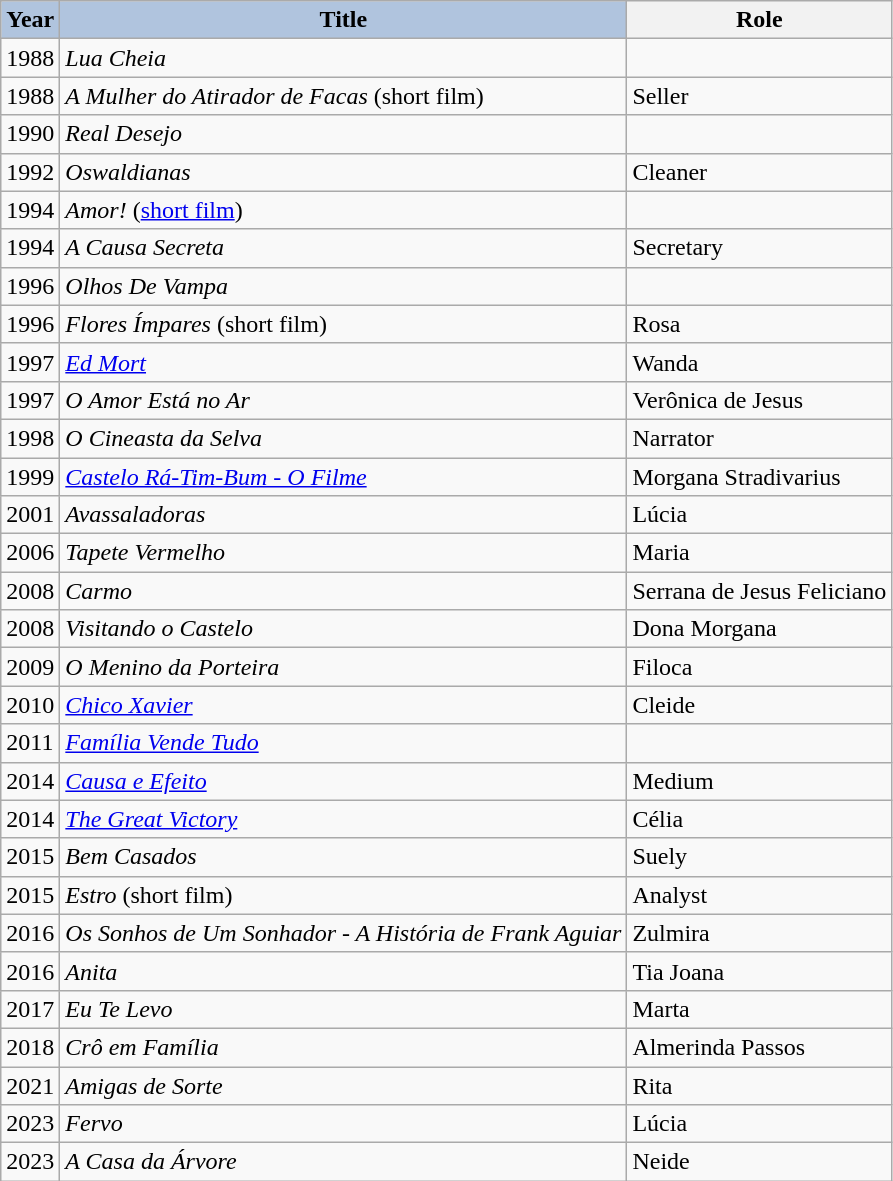<table class="wikitable">
<tr>
<th style="background:#B0C4DE;">Year</th>
<th style="background:#B0C4DE;">Title</th>
<th style="background-image: initial; background-position: initial; background-size: initial; background-repeat: initial; background-attachment: initial; background-origin: initial; background-clip: initial;">Role</th>
</tr>
<tr>
<td>1988</td>
<td><em>Lua Cheia</em></td>
<td></td>
</tr>
<tr>
<td>1988</td>
<td><em>A Mulher do Atirador de Facas</em> (short film)</td>
<td>Seller</td>
</tr>
<tr>
<td>1990</td>
<td><em>Real Desejo</em></td>
<td></td>
</tr>
<tr>
<td>1992</td>
<td><em>Oswaldianas</em></td>
<td>Cleaner</td>
</tr>
<tr>
<td>1994</td>
<td><em>Amor!</em> (<a href='#'>short film</a>)</td>
<td></td>
</tr>
<tr>
<td>1994</td>
<td><em>A Causa Secreta</em></td>
<td>Secretary</td>
</tr>
<tr>
<td>1996</td>
<td><em>Olhos De Vampa</em></td>
<td></td>
</tr>
<tr>
<td>1996</td>
<td><em>Flores Ímpares</em> (short film)</td>
<td>Rosa</td>
</tr>
<tr>
<td>1997</td>
<td><em><a href='#'>Ed Mort</a></em></td>
<td>Wanda</td>
</tr>
<tr>
<td>1997</td>
<td><em>O Amor Está no Ar</em></td>
<td>Verônica de Jesus</td>
</tr>
<tr>
<td>1998</td>
<td><em>O Cineasta da Selva</em></td>
<td>Narrator</td>
</tr>
<tr>
<td>1999</td>
<td><a href='#'><em>Castelo Rá-Tim-Bum - O Filme</em></a></td>
<td>Morgana Stradivarius</td>
</tr>
<tr>
<td>2001</td>
<td><em>Avassaladoras</em></td>
<td>Lúcia</td>
</tr>
<tr>
<td>2006</td>
<td><em>Tapete Vermelho</em></td>
<td>Maria</td>
</tr>
<tr>
<td>2008</td>
<td><em>Carmo</em></td>
<td>Serrana de Jesus Feliciano</td>
</tr>
<tr>
<td>2008</td>
<td><em>Visitando o Castelo</em></td>
<td>Dona Morgana</td>
</tr>
<tr>
<td>2009</td>
<td><em>O Menino da Porteira</em></td>
<td>Filoca</td>
</tr>
<tr>
<td>2010</td>
<td><a href='#'><em>Chico Xavier</em></a></td>
<td>Cleide</td>
</tr>
<tr>
<td>2011</td>
<td><em><a href='#'>Família Vende Tudo</a></em></td>
<td></td>
</tr>
<tr>
<td>2014</td>
<td><em><a href='#'>Causa e Efeito</a></em></td>
<td>Medium</td>
</tr>
<tr>
<td>2014</td>
<td><em><a href='#'>The Great Victory</a></em></td>
<td>Célia</td>
</tr>
<tr>
<td>2015</td>
<td><em>Bem Casados</em></td>
<td>Suely</td>
</tr>
<tr>
<td>2015</td>
<td><em>Estro</em> (short film)</td>
<td>Analyst</td>
</tr>
<tr>
<td>2016</td>
<td><em>Os Sonhos de Um Sonhador - A História de Frank Aguiar</em></td>
<td>Zulmira</td>
</tr>
<tr>
<td>2016</td>
<td><em>Anita</em></td>
<td>Tia Joana</td>
</tr>
<tr>
<td>2017</td>
<td><em>Eu Te Levo</em></td>
<td>Marta</td>
</tr>
<tr>
<td>2018</td>
<td><em>Crô em Família</em></td>
<td>Almerinda Passos</td>
</tr>
<tr>
<td>2021</td>
<td><em>Amigas de Sorte</em></td>
<td>Rita</td>
</tr>
<tr>
<td>2023</td>
<td><em>Fervo</em></td>
<td>Lúcia</td>
</tr>
<tr>
<td>2023</td>
<td><em>A Casa da Árvore</em></td>
<td>Neide</td>
</tr>
</table>
